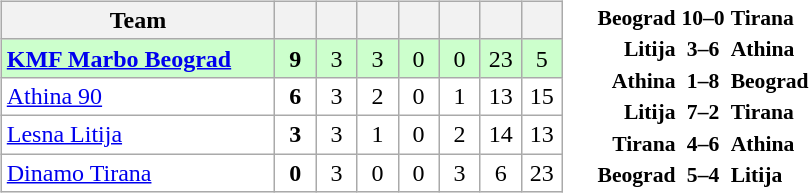<table>
<tr>
<td><br><table class="wikitable" style="text-align: center;">
<tr>
<th width="175">Team</th>
<th width="20"></th>
<th width="20"></th>
<th width="20"></th>
<th width="20"></th>
<th width="20"></th>
<th width="20"></th>
<th width="20"></th>
</tr>
<tr bgcolor="#ccffcc">
<td align="left"> <strong><a href='#'>KMF Marbo Beograd</a></strong></td>
<td><strong>9</strong></td>
<td>3</td>
<td>3</td>
<td>0</td>
<td>0</td>
<td>23</td>
<td>5</td>
</tr>
<tr bgcolor=ffffff>
<td align="left"> <a href='#'>Athina 90</a></td>
<td><strong>6</strong></td>
<td>3</td>
<td>2</td>
<td>0</td>
<td>1</td>
<td>13</td>
<td>15</td>
</tr>
<tr bgcolor=ffffff>
<td align="left"> <a href='#'>Lesna Litija</a></td>
<td><strong>3</strong></td>
<td>3</td>
<td>1</td>
<td>0</td>
<td>2</td>
<td>14</td>
<td>13</td>
</tr>
<tr bgcolor=ffffff>
<td align="left"> <a href='#'>Dinamo Tirana</a></td>
<td><strong>0</strong></td>
<td>3</td>
<td>0</td>
<td>0</td>
<td>3</td>
<td>6</td>
<td>23</td>
</tr>
</table>
</td>
<td><br><table style="font-size:90%; margin: 0 auto;">
<tr>
<td align="right"><strong>Beograd</strong></td>
<td align="center"><strong>10–0</strong></td>
<td><strong>Tirana</strong></td>
</tr>
<tr>
<td align="right"><strong>Litija</strong></td>
<td align="center"><strong>3–6</strong></td>
<td><strong>Athina</strong></td>
</tr>
<tr>
<td align="right"><strong>Athina</strong></td>
<td align="center"><strong>1–8</strong></td>
<td><strong>Beograd</strong></td>
</tr>
<tr>
<td align="right"><strong>Litija</strong></td>
<td align="center"><strong>7–2</strong></td>
<td><strong>Tirana</strong></td>
</tr>
<tr>
<td align="right"><strong>Tirana</strong></td>
<td align="center"><strong>4–6</strong></td>
<td><strong>Athina</strong></td>
</tr>
<tr>
<td align="right"><strong>Beograd</strong></td>
<td align="center"><strong>5–4</strong></td>
<td><strong>Litija</strong></td>
</tr>
</table>
</td>
</tr>
</table>
